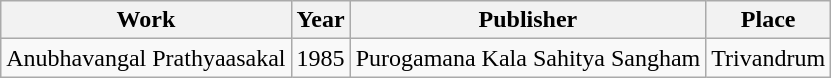<table class="wikitable sortable">
<tr>
<th>Work</th>
<th>Year</th>
<th>Publisher</th>
<th>Place</th>
</tr>
<tr>
<td>Anubhavangal Prathyaasakal</td>
<td>1985</td>
<td>Purogamana Kala Sahitya Sangham</td>
<td>Trivandrum</td>
</tr>
</table>
